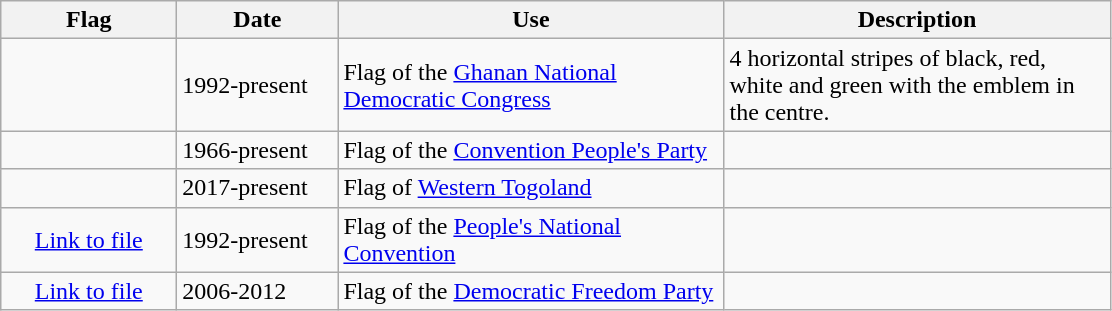<table class="wikitable">
<tr>
<th style="width:110px;">Flag</th>
<th style="width:100px;">Date</th>
<th style="width:250px;">Use</th>
<th style="width:250px;">Description</th>
</tr>
<tr>
<td></td>
<td>1992-present</td>
<td>Flag of the <a href='#'>Ghanan National Democratic Congress</a></td>
<td>4 horizontal stripes of black, red, white and green with the emblem in the centre.</td>
</tr>
<tr>
<td></td>
<td>1966-present</td>
<td>Flag of the <a href='#'>Convention People's Party</a></td>
<td></td>
</tr>
<tr>
<td></td>
<td>2017-present</td>
<td>Flag of <a href='#'>Western Togoland</a></td>
<td></td>
</tr>
<tr>
<td style="text-align:center;"><a href='#'>Link to file</a></td>
<td>1992-present</td>
<td>Flag of the <a href='#'>People's National Convention</a></td>
<td></td>
</tr>
<tr>
<td style="text-align:center;"><a href='#'>Link to file</a></td>
<td>2006-2012</td>
<td>Flag of the <a href='#'>Democratic Freedom Party</a></td>
<td></td>
</tr>
</table>
